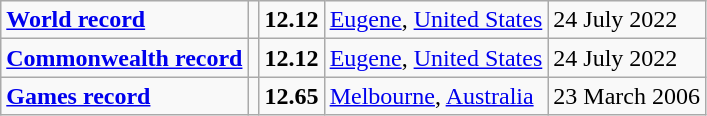<table class="wikitable">
<tr>
<td><a href='#'><strong>World record</strong></a></td>
<td></td>
<td><strong>12.12</strong></td>
<td><a href='#'>Eugene</a>, <a href='#'>United States</a></td>
<td>24 July 2022</td>
</tr>
<tr>
<td><a href='#'><strong>Commonwealth record</strong></a></td>
<td></td>
<td><strong>12.12</strong></td>
<td><a href='#'>Eugene</a>, <a href='#'>United States</a></td>
<td>24 July 2022</td>
</tr>
<tr>
<td><a href='#'><strong>Games record</strong></a></td>
<td></td>
<td><strong>12.65</strong></td>
<td><a href='#'>Melbourne</a>, <a href='#'>Australia</a></td>
<td>23 March 2006</td>
</tr>
</table>
